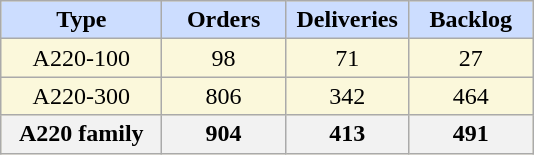<table class="wikitable" style="text-align:center; background:#fbf8db;">
<tr style="color:black; font-weight:bold; background:#cdf;">
<td scope="col" style="width: 100px;">Type</td>
<td scope="col" style="width: 75px;">Orders</td>
<td scope="col" style="width: 75px;">Deliveries</td>
<td scope="col" style="width: 75px;">Backlog</td>
</tr>
<tr>
<td>A220-100</td>
<td>98</td>
<td>71</td>
<td>27</td>
</tr>
<tr>
<td>A220-300</td>
<td>806</td>
<td>342</td>
<td>464</td>
</tr>
<tr>
<th>A220 family</th>
<th>904</th>
<th>413</th>
<th>491</th>
</tr>
</table>
